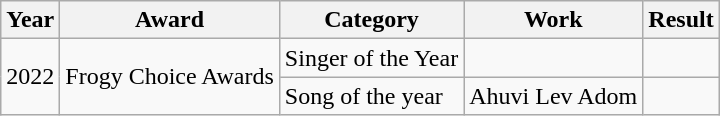<table class="wikitable">
<tr>
<th>Year</th>
<th>Award</th>
<th>Category</th>
<th>Work</th>
<th>Result</th>
</tr>
<tr>
<td rowspan=2 style="text-align: center;">2022</td>
<td rowspan=2  style="text-align: center;">Frogy Choice Awards</td>
<td>Singer of the Year</td>
<td></td>
<td></td>
</tr>
<tr>
<td>Song of the year</td>
<td>Ahuvi Lev Adom</td>
<td></td>
</tr>
</table>
